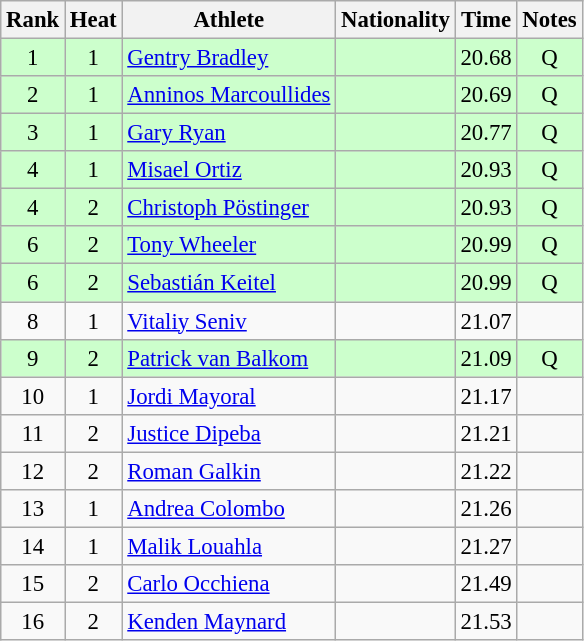<table class="wikitable sortable" style="text-align:center;font-size:95%">
<tr>
<th>Rank</th>
<th>Heat</th>
<th>Athlete</th>
<th>Nationality</th>
<th>Time</th>
<th>Notes</th>
</tr>
<tr bgcolor=ccffcc>
<td>1</td>
<td>1</td>
<td align="left"><a href='#'>Gentry Bradley</a></td>
<td align=left></td>
<td>20.68</td>
<td>Q</td>
</tr>
<tr bgcolor=ccffcc>
<td>2</td>
<td>1</td>
<td align="left"><a href='#'>Anninos Marcoullides</a></td>
<td align=left></td>
<td>20.69</td>
<td>Q</td>
</tr>
<tr bgcolor=ccffcc>
<td>3</td>
<td>1</td>
<td align="left"><a href='#'>Gary Ryan</a></td>
<td align=left></td>
<td>20.77</td>
<td>Q</td>
</tr>
<tr bgcolor=ccffcc>
<td>4</td>
<td>1</td>
<td align="left"><a href='#'>Misael Ortiz</a></td>
<td align=left></td>
<td>20.93</td>
<td>Q</td>
</tr>
<tr bgcolor=ccffcc>
<td>4</td>
<td>2</td>
<td align="left"><a href='#'>Christoph Pöstinger</a></td>
<td align=left></td>
<td>20.93</td>
<td>Q</td>
</tr>
<tr bgcolor=ccffcc>
<td>6</td>
<td>2</td>
<td align="left"><a href='#'>Tony Wheeler</a></td>
<td align=left></td>
<td>20.99</td>
<td>Q</td>
</tr>
<tr bgcolor=ccffcc>
<td>6</td>
<td>2</td>
<td align="left"><a href='#'>Sebastián Keitel</a></td>
<td align=left></td>
<td>20.99</td>
<td>Q</td>
</tr>
<tr>
<td>8</td>
<td>1</td>
<td align="left"><a href='#'>Vitaliy Seniv</a></td>
<td align=left></td>
<td>21.07</td>
<td></td>
</tr>
<tr bgcolor=ccffcc>
<td>9</td>
<td>2</td>
<td align="left"><a href='#'>Patrick van Balkom</a></td>
<td align=left></td>
<td>21.09</td>
<td>Q</td>
</tr>
<tr>
<td>10</td>
<td>1</td>
<td align="left"><a href='#'>Jordi Mayoral</a></td>
<td align=left></td>
<td>21.17</td>
<td></td>
</tr>
<tr>
<td>11</td>
<td>2</td>
<td align="left"><a href='#'>Justice Dipeba</a></td>
<td align=left></td>
<td>21.21</td>
<td></td>
</tr>
<tr>
<td>12</td>
<td>2</td>
<td align="left"><a href='#'>Roman Galkin</a></td>
<td align=left></td>
<td>21.22</td>
<td></td>
</tr>
<tr>
<td>13</td>
<td>1</td>
<td align="left"><a href='#'>Andrea Colombo</a></td>
<td align=left></td>
<td>21.26</td>
<td></td>
</tr>
<tr>
<td>14</td>
<td>1</td>
<td align="left"><a href='#'>Malik Louahla</a></td>
<td align=left></td>
<td>21.27</td>
<td></td>
</tr>
<tr>
<td>15</td>
<td>2</td>
<td align="left"><a href='#'>Carlo Occhiena</a></td>
<td align=left></td>
<td>21.49</td>
<td></td>
</tr>
<tr>
<td>16</td>
<td>2</td>
<td align="left"><a href='#'>Kenden Maynard</a></td>
<td align=left></td>
<td>21.53</td>
<td></td>
</tr>
</table>
